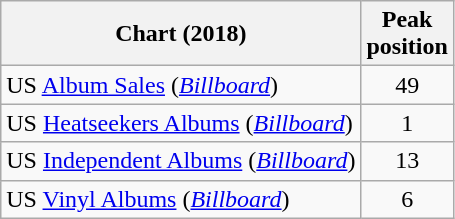<table class="wikitable sortable plainrowheaders">
<tr>
<th>Chart (2018)</th>
<th>Peak<br>position</th>
</tr>
<tr>
<td>US <a href='#'>Album Sales</a> (<em><a href='#'>Billboard</a></em>)</td>
<td align="center">49</td>
</tr>
<tr>
<td>US <a href='#'>Heatseekers Albums</a> (<em><a href='#'>Billboard</a></em>)</td>
<td align="center">1</td>
</tr>
<tr>
<td>US <a href='#'>Independent Albums</a> (<em><a href='#'>Billboard</a></em>)</td>
<td align="center">13</td>
</tr>
<tr>
<td>US <a href='#'>Vinyl Albums</a> (<em><a href='#'>Billboard</a></em>)</td>
<td align="center">6</td>
</tr>
</table>
